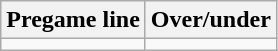<table class="wikitable">
<tr align="center">
<th style=>Pregame line</th>
<th style=>Over/under</th>
</tr>
<tr align="center">
<td></td>
<td></td>
</tr>
</table>
